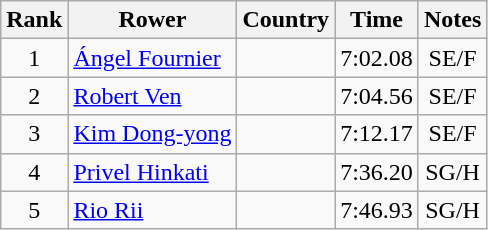<table class="wikitable" style="text-align:center">
<tr>
<th>Rank</th>
<th>Rower</th>
<th>Country</th>
<th>Time</th>
<th>Notes</th>
</tr>
<tr>
<td>1</td>
<td align="left"><a href='#'>Ángel Fournier</a></td>
<td align="left"></td>
<td>7:02.08</td>
<td>SE/F</td>
</tr>
<tr>
<td>2</td>
<td align="left"><a href='#'>Robert Ven</a></td>
<td align="left"></td>
<td>7:04.56</td>
<td>SE/F</td>
</tr>
<tr>
<td>3</td>
<td align="left"><a href='#'>Kim Dong-yong</a></td>
<td align="left"></td>
<td>7:12.17</td>
<td>SE/F</td>
</tr>
<tr>
<td>4</td>
<td align="left"><a href='#'>Privel Hinkati</a></td>
<td align="left"></td>
<td>7:36.20</td>
<td>SG/H</td>
</tr>
<tr>
<td>5</td>
<td align="left"><a href='#'>Rio Rii</a></td>
<td align="left"></td>
<td>7:46.93</td>
<td>SG/H</td>
</tr>
</table>
